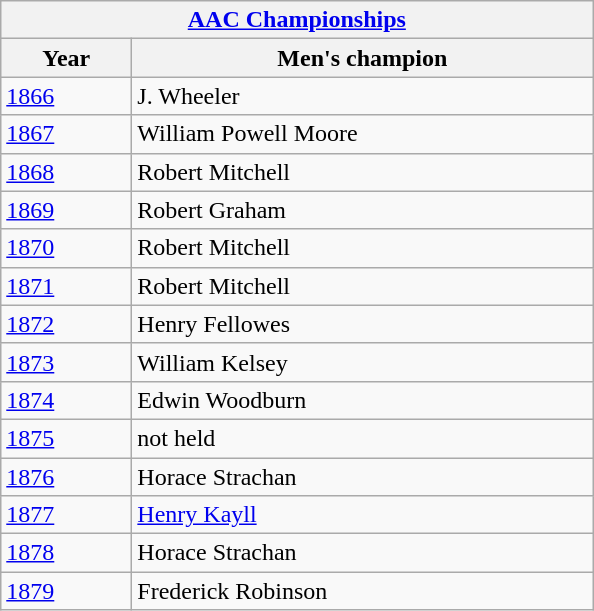<table class="wikitable">
<tr>
<th colspan="2"><a href='#'>AAC Championships</a><br></th>
</tr>
<tr>
<th width=80>Year</th>
<th width=300>Men's champion</th>
</tr>
<tr>
<td><a href='#'>1866</a></td>
<td>J. Wheeler</td>
</tr>
<tr>
<td><a href='#'>1867</a></td>
<td>William Powell Moore</td>
</tr>
<tr>
<td><a href='#'>1868</a></td>
<td>Robert Mitchell</td>
</tr>
<tr>
<td><a href='#'>1869</a></td>
<td>Robert Graham</td>
</tr>
<tr>
<td><a href='#'>1870</a></td>
<td>Robert Mitchell</td>
</tr>
<tr>
<td><a href='#'>1871</a></td>
<td>Robert Mitchell</td>
</tr>
<tr>
<td><a href='#'>1872</a></td>
<td>Henry Fellowes</td>
</tr>
<tr>
<td><a href='#'>1873</a></td>
<td>William Kelsey</td>
</tr>
<tr>
<td><a href='#'>1874</a></td>
<td>Edwin Woodburn</td>
</tr>
<tr>
<td><a href='#'>1875</a></td>
<td>not held</td>
</tr>
<tr>
<td><a href='#'>1876</a></td>
<td>Horace Strachan</td>
</tr>
<tr>
<td><a href='#'>1877</a></td>
<td><a href='#'>Henry Kayll</a></td>
</tr>
<tr>
<td><a href='#'>1878</a></td>
<td>Horace Strachan</td>
</tr>
<tr>
<td><a href='#'>1879</a></td>
<td>Frederick Robinson</td>
</tr>
</table>
